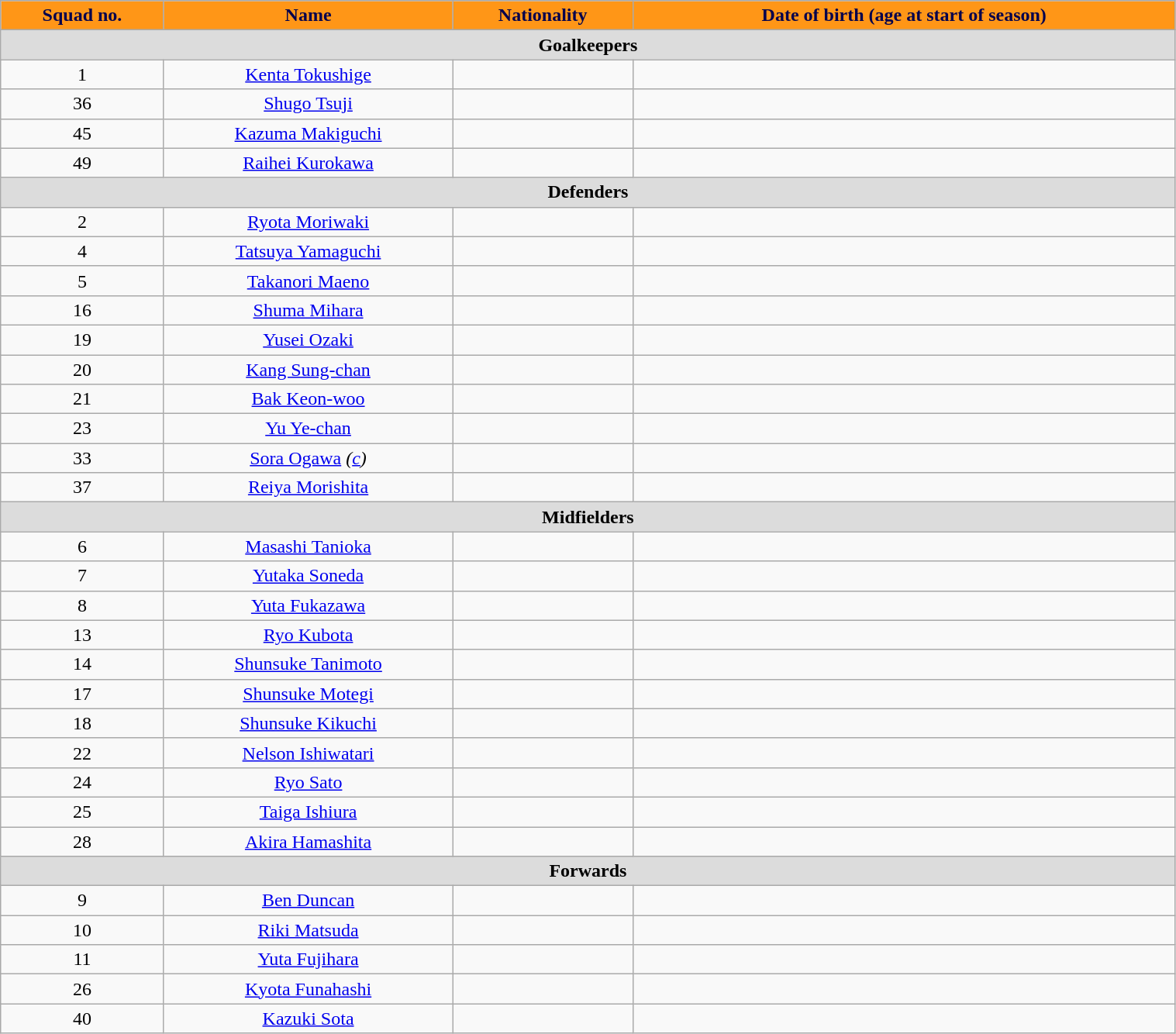<table class="wikitable" style="text-align:center;width:80%">
<tr>
<th style="background:#ff9617; color:#06044D; text-align:center;">Squad no.</th>
<th style="background:#ff9617; color:#06044D; text-align:center;">Name</th>
<th style="background:#ff9617; color:#06044D; text-align:center;">Nationality</th>
<th style="background:#ff9617; color:#06044D; text-align:center;">Date of birth (age at start of season)</th>
</tr>
<tr>
<th colspan="5" style="background:#dcdcdc; text-align:center;">Goalkeepers</th>
</tr>
<tr>
<td>1</td>
<td><a href='#'>Kenta Tokushige</a></td>
<td></td>
<td></td>
</tr>
<tr>
<td>36</td>
<td><a href='#'>Shugo Tsuji</a></td>
<td></td>
<td></td>
</tr>
<tr>
<td>45</td>
<td><a href='#'>Kazuma Makiguchi</a></td>
<td></td>
<td></td>
</tr>
<tr>
<td>49</td>
<td><a href='#'>Raihei Kurokawa</a></td>
<td></td>
<td></td>
</tr>
<tr>
<th colspan="5" style="background:#dcdcdc; text-align:center;">Defenders</th>
</tr>
<tr>
<td>2</td>
<td><a href='#'>Ryota Moriwaki</a></td>
<td></td>
<td></td>
</tr>
<tr>
<td>4</td>
<td><a href='#'>Tatsuya Yamaguchi</a></td>
<td></td>
<td></td>
</tr>
<tr>
<td>5</td>
<td><a href='#'>Takanori Maeno</a></td>
<td></td>
<td></td>
</tr>
<tr>
<td>16</td>
<td><a href='#'>Shuma Mihara</a></td>
<td></td>
<td></td>
</tr>
<tr>
<td>19</td>
<td><a href='#'>Yusei Ozaki</a></td>
<td></td>
<td></td>
</tr>
<tr>
<td>20</td>
<td><a href='#'>Kang Sung-chan</a></td>
<td></td>
<td></td>
</tr>
<tr>
<td>21</td>
<td><a href='#'>Bak Keon-woo</a></td>
<td></td>
<td></td>
</tr>
<tr>
<td>23</td>
<td><a href='#'>Yu Ye-chan</a></td>
<td></td>
<td></td>
</tr>
<tr>
<td>33</td>
<td><a href='#'>Sora Ogawa</a> <em>(<a href='#'>c</a>)</em></td>
<td></td>
<td></td>
</tr>
<tr>
<td>37</td>
<td><a href='#'>Reiya Morishita</a></td>
<td></td>
<td></td>
</tr>
<tr>
<th colspan="5" style="background:#dcdcdc; text-align:center;">Midfielders</th>
</tr>
<tr>
<td>6</td>
<td><a href='#'>Masashi Tanioka</a></td>
<td></td>
<td></td>
</tr>
<tr>
<td>7</td>
<td><a href='#'>Yutaka Soneda</a></td>
<td></td>
<td></td>
</tr>
<tr>
<td>8</td>
<td><a href='#'>Yuta Fukazawa</a></td>
<td></td>
<td></td>
</tr>
<tr>
<td>13</td>
<td><a href='#'>Ryo Kubota</a></td>
<td></td>
<td></td>
</tr>
<tr>
<td>14</td>
<td><a href='#'>Shunsuke Tanimoto</a></td>
<td></td>
<td></td>
</tr>
<tr>
<td>17</td>
<td><a href='#'>Shunsuke Motegi</a></td>
<td></td>
<td></td>
</tr>
<tr>
<td>18</td>
<td><a href='#'>Shunsuke Kikuchi</a></td>
<td></td>
<td></td>
</tr>
<tr>
<td>22</td>
<td><a href='#'>Nelson Ishiwatari</a></td>
<td></td>
<td></td>
</tr>
<tr>
<td>24</td>
<td><a href='#'>Ryo Sato</a></td>
<td></td>
<td></td>
</tr>
<tr>
<td>25</td>
<td><a href='#'>Taiga Ishiura</a></td>
<td></td>
<td></td>
</tr>
<tr>
<td>28</td>
<td><a href='#'>Akira Hamashita</a></td>
<td></td>
<td></td>
</tr>
<tr>
<th colspan="12" style="background:#dcdcdc; text-align:center;">Forwards</th>
</tr>
<tr>
<td>9</td>
<td><a href='#'>Ben Duncan</a></td>
<td></td>
<td></td>
</tr>
<tr>
<td>10</td>
<td><a href='#'>Riki Matsuda</a></td>
<td></td>
<td></td>
</tr>
<tr>
<td>11</td>
<td><a href='#'>Yuta Fujihara</a></td>
<td></td>
<td></td>
</tr>
<tr>
<td>26</td>
<td><a href='#'>Kyota Funahashi</a></td>
<td></td>
<td></td>
</tr>
<tr>
<td>40</td>
<td><a href='#'>Kazuki Sota</a></td>
<td></td>
<td></td>
</tr>
</table>
